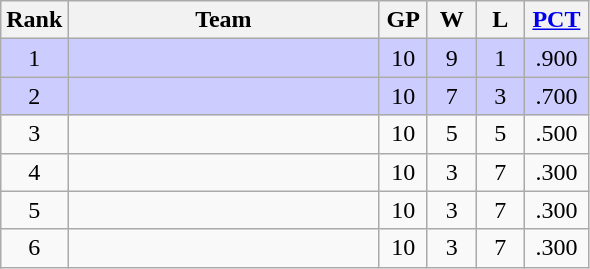<table class="wikitable" style="text-align:center">
<tr>
<th>Rank</th>
<th style="width:200px;">Team</th>
<th width=25px>GP</th>
<th width=25px>W</th>
<th width=25px>L</th>
<th width=35px><a href='#'>PCT</a></th>
</tr>
<tr style="background:#ccf;">
<td>1</td>
<td style="text-align:left;"></td>
<td>10</td>
<td>9</td>
<td>1</td>
<td>.900</td>
</tr>
<tr style="background:#ccf;">
<td>2</td>
<td style="text-align:left;"></td>
<td>10</td>
<td>7</td>
<td>3</td>
<td>.700</td>
</tr>
<tr>
<td>3</td>
<td style="text-align:left;"></td>
<td>10</td>
<td>5</td>
<td>5</td>
<td>.500</td>
</tr>
<tr>
<td>4</td>
<td style="text-align:left;"></td>
<td>10</td>
<td>3</td>
<td>7</td>
<td>.300</td>
</tr>
<tr>
<td>5</td>
<td style="text-align:left;"></td>
<td>10</td>
<td>3</td>
<td>7</td>
<td>.300</td>
</tr>
<tr>
<td>6</td>
<td style="text-align:left;"></td>
<td>10</td>
<td>3</td>
<td>7</td>
<td>.300</td>
</tr>
</table>
